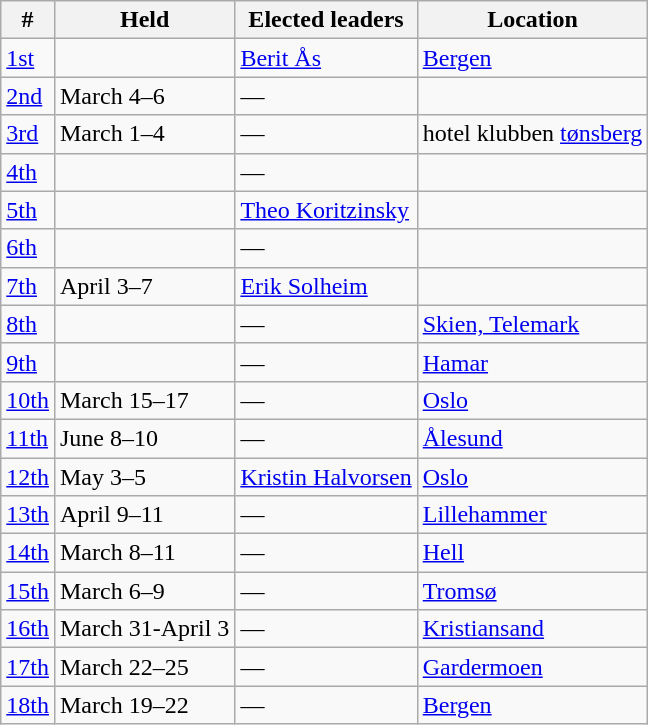<table class="wikitable" border="1">
<tr>
<th rowspan="1">#</th>
<th rowspan="1">Held</th>
<th rowspan="1">Elected leaders</th>
<th rowspan="1">Location</th>
</tr>
<tr>
<td><a href='#'>1st</a></td>
<td></td>
<td><a href='#'>Berit Ås</a></td>
<td><a href='#'>Bergen</a></td>
</tr>
<tr>
<td><a href='#'>2nd</a></td>
<td>March 4–6</td>
<td>—</td>
<td></td>
</tr>
<tr>
<td><a href='#'>3rd</a></td>
<td>March 1–4</td>
<td>—</td>
<td>hotel klubben <a href='#'>tønsberg</a></td>
</tr>
<tr>
<td><a href='#'>4th</a></td>
<td></td>
<td>—</td>
<td></td>
</tr>
<tr>
<td><a href='#'>5th</a></td>
<td></td>
<td><a href='#'>Theo Koritzinsky</a></td>
<td></td>
</tr>
<tr>
<td><a href='#'>6th</a></td>
<td></td>
<td>—</td>
<td></td>
</tr>
<tr>
<td><a href='#'>7th</a></td>
<td>April 3–7</td>
<td><a href='#'>Erik Solheim</a></td>
<td></td>
</tr>
<tr>
<td><a href='#'>8th</a></td>
<td></td>
<td>—</td>
<td><a href='#'>Skien, Telemark</a></td>
</tr>
<tr>
<td><a href='#'>9th</a></td>
<td></td>
<td>—</td>
<td><a href='#'>Hamar</a></td>
</tr>
<tr>
<td><a href='#'>10th</a></td>
<td>March 15–17</td>
<td>—</td>
<td><a href='#'>Oslo</a></td>
</tr>
<tr>
<td><a href='#'>11th</a></td>
<td>June 8–10</td>
<td>—</td>
<td><a href='#'>Ålesund</a></td>
</tr>
<tr>
<td><a href='#'>12th</a></td>
<td>May 3–5</td>
<td><a href='#'>Kristin Halvorsen</a></td>
<td><a href='#'>Oslo</a></td>
</tr>
<tr>
<td><a href='#'>13th</a></td>
<td>April 9–11</td>
<td>—</td>
<td><a href='#'>Lillehammer</a></td>
</tr>
<tr>
<td><a href='#'>14th</a></td>
<td>March 8–11</td>
<td>—</td>
<td><a href='#'>Hell</a></td>
</tr>
<tr>
<td><a href='#'>15th</a></td>
<td>March 6–9</td>
<td>—</td>
<td><a href='#'>Tromsø</a></td>
</tr>
<tr>
<td><a href='#'>16th</a></td>
<td>March 31-April 3</td>
<td>—</td>
<td><a href='#'>Kristiansand</a></td>
</tr>
<tr>
<td><a href='#'>17th</a></td>
<td>March 22–25</td>
<td>—</td>
<td><a href='#'>Gardermoen</a></td>
</tr>
<tr>
<td><a href='#'>18th</a></td>
<td>March 19–22</td>
<td>—</td>
<td><a href='#'>Bergen</a></td>
</tr>
</table>
